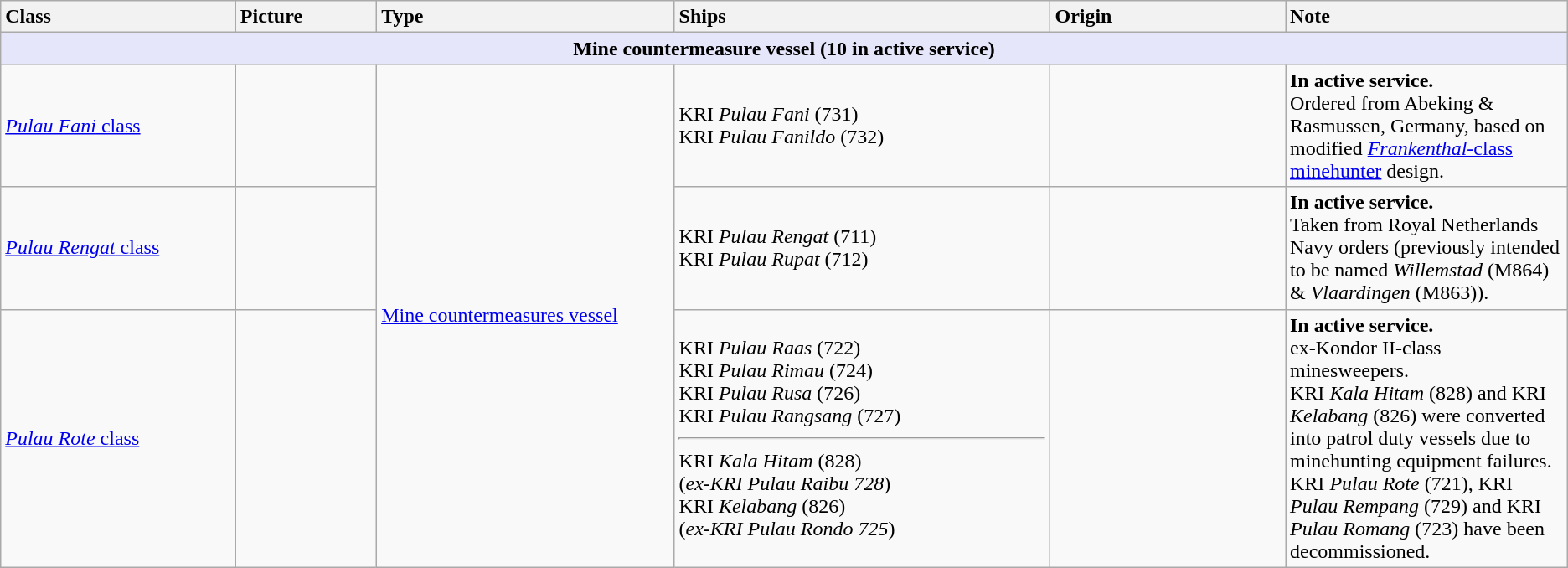<table class="wikitable">
<tr>
<th style="text-align:left; width:15%;">Class</th>
<th style="text-align:left; width:9%;">Picture</th>
<th style="text-align:left; width:19%;">Type</th>
<th style="text-align:left; width:24%;">Ships</th>
<th style="text-align:left; width:15%;">Origin</th>
<th style="text-align:left; width:20%;">Note</th>
</tr>
<tr>
<th colspan="6" style="background: lavender;">Mine countermeasure vessel (10 in active service)</th>
</tr>
<tr>
<td><a href='#'><em>Pulau Fani</em> class</a></td>
<td></td>
<td rowspan="3"><a href='#'>Mine countermeasures vessel</a></td>
<td>KRI <em>Pulau Fani</em> (731)<br>KRI <em>Pulau Fanildo</em> (732)</td>
<td></td>
<td><strong>In active service.</strong><br>Ordered from Abeking & Rasmussen, Germany, based on modified <a href='#'><em>Frankenthal</em>-class minehunter</a> design.</td>
</tr>
<tr>
<td><a href='#'><em>Pulau Rengat</em> class</a></td>
<td></td>
<td>KRI <em>Pulau Rengat</em> (711)<br>KRI <em>Pulau Rupat</em> (712)</td>
<td></td>
<td><strong>In active service.</strong><br>Taken from Royal Netherlands Navy orders (previously intended to be named <em>Willemstad</em> (M864) & <em>Vlaardingen</em> (M863)).</td>
</tr>
<tr>
<td><a href='#'><em>Pulau Rote</em> class</a></td>
<td></td>
<td>KRI <em>Pulau Raas</em> (722) <br>KRI <em>Pulau Rimau</em> (724)<br>KRI <em>Pulau Rusa</em> (726) <br>KRI <em>Pulau Rangsang</em> (727)<hr>KRI <em>Kala Hitam</em> (828)<br>(<em>ex-KRI Pulau Raibu 728</em>) <br>KRI <em>Kelabang</em> (826)<br>(<em>ex-KRI Pulau Rondo 725</em>)</td>
<td></td>
<td><strong>In active service.</strong><br>ex-Kondor II-class minesweepers.<br>KRI <em>Kala Hitam</em> (828) and KRI <em>Kelabang</em> (826) were converted into patrol duty vessels due to minehunting equipment failures.<br>KRI <em>Pulau Rote</em> (721), KRI <em>Pulau Rempang</em> (729) and KRI<em> Pulau Romang </em> (723) have been decommissioned.</td>
</tr>
</table>
